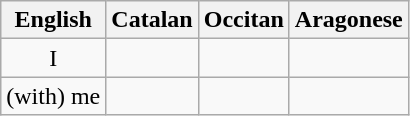<table class="wikitable" style="text-align:center;">
<tr>
<th>English</th>
<th>Catalan</th>
<th>Occitan</th>
<th>Aragonese</th>
</tr>
<tr>
<td>I</td>
<td></td>
<td></td>
<td></td>
</tr>
<tr>
<td>(with) me</td>
<td></td>
<td></td>
<td></td>
</tr>
</table>
